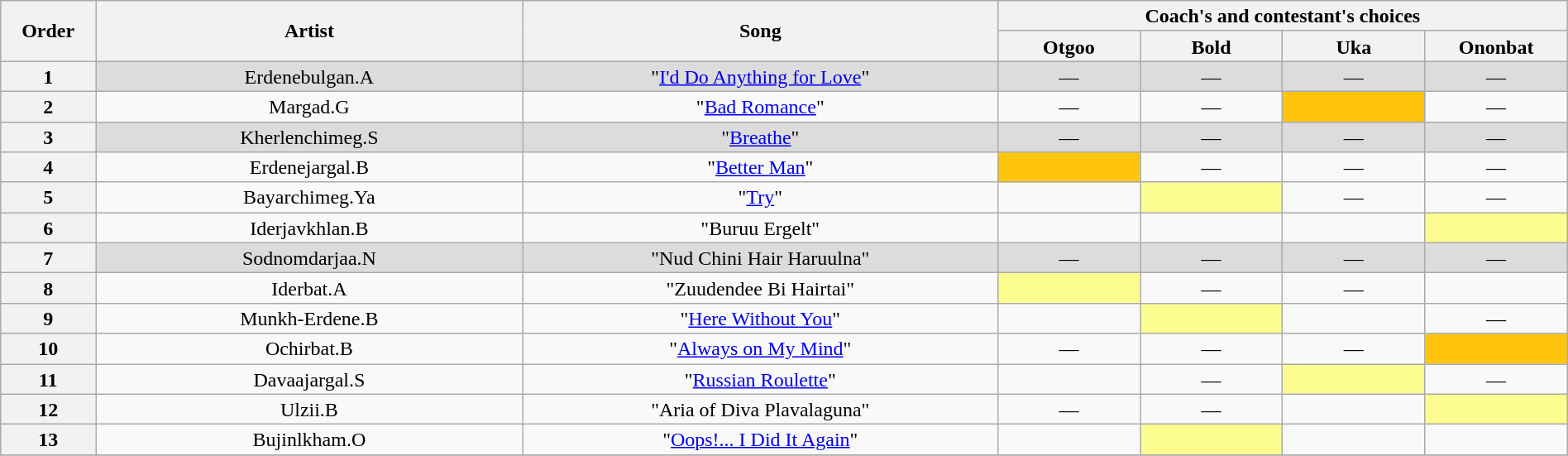<table class="wikitable" style="text-align:center; line-height:17px; width:100%;">
<tr>
<th scope="col" rowspan="2" width="04%">Order</th>
<th scope="col" rowspan="2" width="18%">Artist</th>
<th scope="col" rowspan="2" width="20%">Song</th>
<th scope="col" colspan="4" width="24%">Coach's and contestant's choices</th>
</tr>
<tr>
<th width="06%">Otgoo</th>
<th width="06%">Bold</th>
<th width="06%">Uka</th>
<th width="06%">Ononbat</th>
</tr>
<tr>
<th>1</th>
<td style="background:#DCDCDC;">Erdenebulgan.A</td>
<td style="background:#DCDCDC;">"<a href='#'>I'd Do Anything for Love</a>"</td>
<td style="background:#DCDCDC;">—</td>
<td style="background:#DCDCDC;">—</td>
<td style="background:#DCDCDC;">—</td>
<td style="background:#DCDCDC;">—</td>
</tr>
<tr>
<th>2</th>
<td>Margad.G</td>
<td>"<a href='#'>Bad Romance</a>"</td>
<td>—</td>
<td>—</td>
<td style="background:#FFC40C;"><strong></strong></td>
<td>—</td>
</tr>
<tr>
<th>3</th>
<td style="background:#DCDCDC;">Kherlenchimeg.S</td>
<td style="background:#DCDCDC;">"<a href='#'>Breathe</a>"</td>
<td style="background:#DCDCDC;">—</td>
<td style="background:#DCDCDC;">—</td>
<td style="background:#DCDCDC;">—</td>
<td style="background:#DCDCDC;">—</td>
</tr>
<tr>
<th>4</th>
<td>Erdenejargal.B</td>
<td>"<a href='#'>Better Man</a>"</td>
<td style="background:#FFC40C;"><strong></strong></td>
<td>—</td>
<td>—</td>
<td>—</td>
</tr>
<tr>
<th>5</th>
<td>Bayarchimeg.Ya</td>
<td>"<a href='#'>Try</a>"</td>
<td><strong></strong></td>
<td style="background:#fdfc8f;"><strong></strong></td>
<td>—</td>
<td>—</td>
</tr>
<tr>
<th>6</th>
<td>Iderjavkhlan.B</td>
<td>"Buruu Ergelt"</td>
<td><strong></strong></td>
<td><strong></strong></td>
<td><strong></strong></td>
<td style="background:#fdfc8f;"><strong></strong></td>
</tr>
<tr>
<th>7</th>
<td style="background:#DCDCDC;">Sodnomdarjaa.N</td>
<td style="background:#DCDCDC;">"Nud Chini Hair Haruulna"</td>
<td style="background:#DCDCDC;">—</td>
<td style="background:#DCDCDC;">—</td>
<td style="background:#DCDCDC;">—</td>
<td style="background:#DCDCDC;">—</td>
</tr>
<tr>
<th>8</th>
<td>Iderbat.A</td>
<td>"Zuudendee Bi Hairtai"</td>
<td style="background:#fdfc8f;"><strong></strong></td>
<td>—</td>
<td>—</td>
<td><strong></strong></td>
</tr>
<tr>
<th>9</th>
<td>Munkh-Erdene.B</td>
<td>"<a href='#'>Here Without You</a>"</td>
<td><strong></strong></td>
<td style="background:#fdfc8f;"><strong></strong></td>
<td><strong></strong></td>
<td>—</td>
</tr>
<tr>
<th>10</th>
<td>Ochirbat.B</td>
<td>"<a href='#'>Always on My Mind</a>"</td>
<td>—</td>
<td>—</td>
<td>—</td>
<td style="background:#FFC40C;"><strong></strong></td>
</tr>
<tr>
<th>11</th>
<td>Davaajargal.S</td>
<td>"<a href='#'>Russian Roulette</a>"</td>
<td><strong></strong></td>
<td>—</td>
<td style="background:#fdfc8f;"><strong></strong></td>
<td>—</td>
</tr>
<tr>
<th>12</th>
<td>Ulzii.B</td>
<td>"Aria of Diva Plavalaguna"</td>
<td>—</td>
<td>—</td>
<td><strong></strong></td>
<td style="background:#fdfc8f;"><strong></strong></td>
</tr>
<tr>
<th>13</th>
<td>Bujinlkham.O</td>
<td>"<a href='#'>Oops!... I Did It Again</a>"</td>
<td><strong></strong></td>
<td style="background:#fdfc8f;"><strong></strong></td>
<td><strong></strong></td>
<td><strong></strong></td>
</tr>
<tr>
</tr>
</table>
